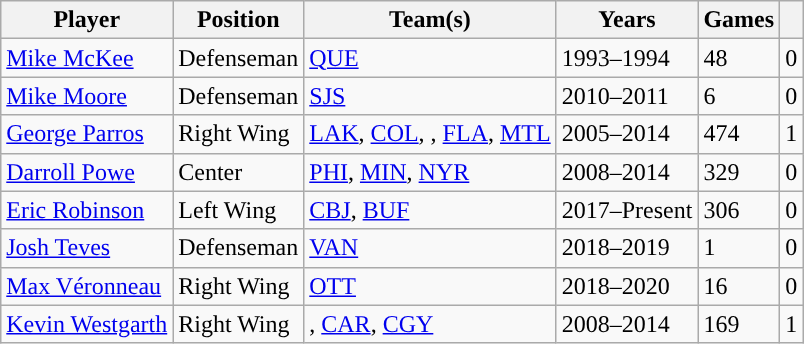<table class="wikitable sortable">
<tr>
<th>Player</th>
<th>Position</th>
<th>Team(s)</th>
<th>Years</th>
<th>Games</th>
<th><a href='#'></a></th>
</tr>
<tr>
<td><a href='#'>Mike McKee</a></td>
<td>Defenseman</td>
<td><a href='#'>QUE</a></td>
<td>1993–1994</td>
<td>48</td>
<td>0</td>
</tr>
<tr>
<td><a href='#'>Mike Moore</a></td>
<td>Defenseman</td>
<td><a href='#'>SJS</a></td>
<td>2010–2011</td>
<td>6</td>
<td>0</td>
</tr>
<tr>
<td><a href='#'>George Parros</a></td>
<td>Right Wing</td>
<td><a href='#'>LAK</a>, <a href='#'>COL</a>, <span><strong></strong></span>, <a href='#'>FLA</a>, <a href='#'>MTL</a></td>
<td>2005–2014</td>
<td>474</td>
<td>1</td>
</tr>
<tr>
<td><a href='#'>Darroll Powe</a></td>
<td>Center</td>
<td><a href='#'>PHI</a>, <a href='#'>MIN</a>, <a href='#'>NYR</a></td>
<td>2008–2014</td>
<td>329</td>
<td>0</td>
</tr>
<tr>
<td><a href='#'>Eric Robinson</a></td>
<td>Left Wing</td>
<td><a href='#'>CBJ</a>, <a href='#'>BUF</a></td>
<td>2017–Present</td>
<td>306</td>
<td>0</td>
</tr>
<tr>
<td><a href='#'>Josh Teves</a></td>
<td>Defenseman</td>
<td><a href='#'>VAN</a></td>
<td>2018–2019</td>
<td>1</td>
<td>0</td>
</tr>
<tr>
<td><a href='#'>Max Véronneau</a></td>
<td>Right Wing</td>
<td><a href='#'>OTT</a></td>
<td>2018–2020</td>
<td>16</td>
<td>0</td>
</tr>
<tr>
<td><a href='#'>Kevin Westgarth</a></td>
<td>Right Wing</td>
<td><span><strong></strong></span>, <a href='#'>CAR</a>, <a href='#'>CGY</a></td>
<td>2008–2014</td>
<td>169</td>
<td>1</td>
</tr>
</table>
